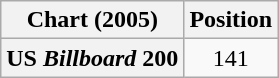<table class="wikitable plainrowheaders" style="text-align:center">
<tr>
<th scope="col">Chart (2005)</th>
<th scope="col">Position</th>
</tr>
<tr>
<th scope="row">US <em>Billboard</em> 200</th>
<td>141</td>
</tr>
</table>
